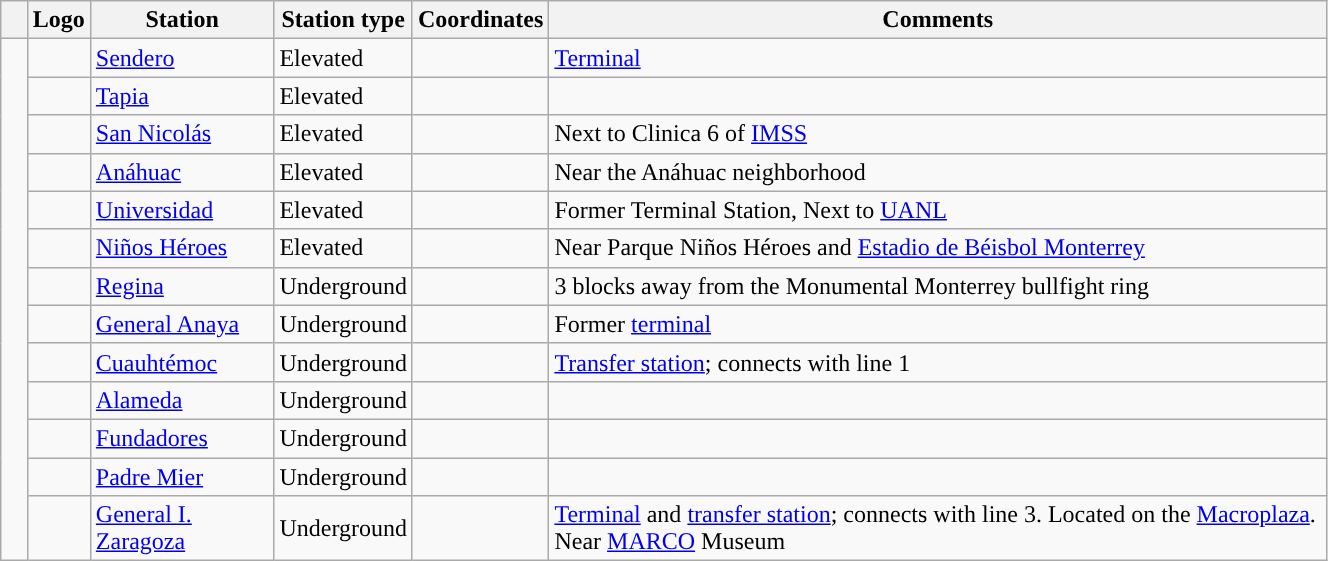<table style="width:70%;" class="wikitable">
<tr>
<th></th>
<th>Logo</th>
<th>Station</th>
<th>Station type</th>
<th>Coordinates</th>
<th>Comments</th>
</tr>
<tr>
<td rowspan="13" style="width:2%; background:#"> </td>
<td style="width:2%;"></td>
<td><a href='#'>Sendero</a></td>
<td>Elevated</td>
<td></td>
<td><a href='#'>Terminal</a></td>
</tr>
<tr>
<td></td>
<td><a href='#'>Tapia</a></td>
<td>Elevated</td>
<td></td>
<td></td>
</tr>
<tr>
<td></td>
<td><a href='#'>San Nicolás</a></td>
<td>Elevated</td>
<td></td>
<td>Next to Clinica 6 of <a href='#'>IMSS</a></td>
</tr>
<tr>
<td></td>
<td><a href='#'>Anáhuac</a></td>
<td>Elevated</td>
<td></td>
<td>Near the Anáhuac neighborhood</td>
</tr>
<tr>
<td></td>
<td><a href='#'>Universidad</a></td>
<td>Elevated</td>
<td></td>
<td>Former Terminal Station, Next to <a href='#'>UANL</a></td>
</tr>
<tr>
<td></td>
<td><a href='#'>Niños Héroes</a></td>
<td>Elevated</td>
<td></td>
<td>Near Parque Niños Héroes and <a href='#'>Estadio de Béisbol Monterrey</a></td>
</tr>
<tr>
<td></td>
<td><a href='#'>Regina</a></td>
<td>Underground</td>
<td></td>
<td>3 blocks away from the Monumental Monterrey bullfight ring</td>
</tr>
<tr>
<td></td>
<td><a href='#'>General Anaya</a></td>
<td>Underground</td>
<td></td>
<td>Former <a href='#'>terminal</a></td>
</tr>
<tr>
<td></td>
<td><a href='#'>Cuauhtémoc</a></td>
<td>Underground</td>
<td></td>
<td><a href='#'>Transfer station</a>; connects with line 1</td>
</tr>
<tr>
<td></td>
<td><a href='#'>Alameda</a></td>
<td>Underground</td>
<td></td>
<td></td>
</tr>
<tr>
<td></td>
<td><a href='#'>Fundadores</a></td>
<td>Underground</td>
<td></td>
<td></td>
</tr>
<tr>
<td></td>
<td><a href='#'>Padre Mier</a></td>
<td>Underground</td>
<td></td>
<td></td>
</tr>
<tr>
<td></td>
<td><a href='#'>General I. Zaragoza</a></td>
<td>Underground</td>
<td></td>
<td><a href='#'>Terminal</a> and <a href='#'>transfer station</a>; connects with line 3. Located on the <a href='#'>Macroplaza</a>. Near <a href='#'>MARCO</a> Museum</td>
</tr>
</table>
